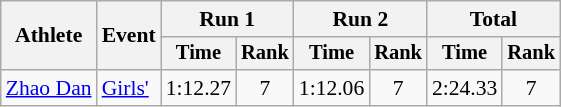<table class="wikitable" style="font-size:90%">
<tr>
<th rowspan="2">Athlete</th>
<th rowspan="2">Event</th>
<th colspan="2">Run 1</th>
<th colspan="2">Run 2</th>
<th colspan="2">Total</th>
</tr>
<tr style="font-size:95%">
<th>Time</th>
<th>Rank</th>
<th>Time</th>
<th>Rank</th>
<th>Time</th>
<th>Rank</th>
</tr>
<tr align=center>
<td align=left><a href='#'>Zhao Dan</a><br></td>
<td align=left><a href='#'>Girls'</a></td>
<td>1:12.27</td>
<td>7</td>
<td>1:12.06</td>
<td>7</td>
<td>2:24.33</td>
<td>7</td>
</tr>
</table>
